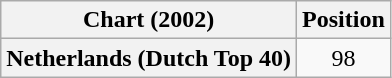<table class="wikitable plainrowheaders" style="text-align:center;">
<tr>
<th scope="col">Chart (2002)</th>
<th scope="col">Position</th>
</tr>
<tr>
<th scope="row">Netherlands (Dutch Top 40)</th>
<td>98</td>
</tr>
</table>
